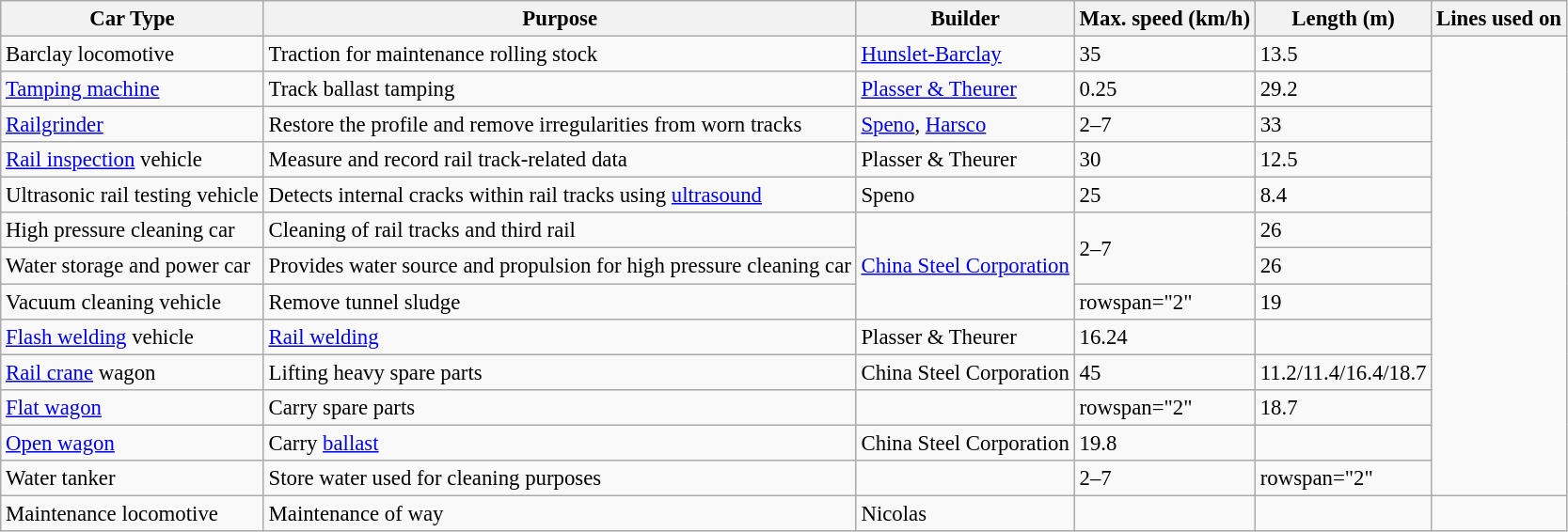<table class="wikitable sortable" style="font-size: 95%;" |>
<tr>
<th>Car Type</th>
<th>Purpose</th>
<th>Builder</th>
<th>Max. speed (km/h)</th>
<th>Length (m)</th>
<th>Lines used on</th>
</tr>
<tr>
<td>Barclay locomotive</td>
<td>Traction for maintenance rolling stock</td>
<td><a href='#'>Hunslet-Barclay</a></td>
<td>35</td>
<td>13.5</td>
<td rowspan="13"> <br> <br><br></td>
</tr>
<tr>
<td><a href='#'>Tamping machine</a></td>
<td>Track ballast tamping</td>
<td><a href='#'>Plasser & Theurer</a></td>
<td>0.25</td>
<td>29.2</td>
</tr>
<tr>
<td><a href='#'>Railgrinder</a></td>
<td>Restore the profile and remove irregularities from worn tracks</td>
<td><a href='#'>Speno</a>, <a href='#'>Harsco</a></td>
<td>2–7</td>
<td>33</td>
</tr>
<tr>
<td><a href='#'>Rail inspection</a> vehicle</td>
<td>Measure and record rail track-related data</td>
<td>Plasser & Theurer</td>
<td>30</td>
<td>12.5</td>
</tr>
<tr>
<td>Ultrasonic rail testing vehicle</td>
<td>Detects internal cracks within rail tracks using <a href='#'>ultrasound</a></td>
<td>Speno</td>
<td>25</td>
<td>8.4</td>
</tr>
<tr>
<td>High pressure cleaning car</td>
<td>Cleaning of rail tracks and third rail</td>
<td rowspan="3"><a href='#'>China Steel Corporation</a></td>
<td rowspan="2">2–7</td>
<td>26</td>
</tr>
<tr>
<td>Water storage and power car</td>
<td>Provides water source and propulsion for high pressure cleaning car</td>
<td>26</td>
</tr>
<tr>
<td>Vacuum cleaning vehicle</td>
<td>Remove tunnel sludge</td>
<td>rowspan="2" </td>
<td>19</td>
</tr>
<tr>
<td><a href='#'>Flash welding</a> vehicle</td>
<td><a href='#'>Rail welding</a></td>
<td>Plasser & Theurer</td>
<td>16.24</td>
</tr>
<tr>
<td><a href='#'>Rail crane</a> wagon</td>
<td>Lifting heavy spare parts</td>
<td>China Steel Corporation</td>
<td>45</td>
<td>11.2/11.4/16.4/18.7</td>
</tr>
<tr>
<td><a href='#'>Flat wagon</a></td>
<td>Carry spare parts</td>
<td></td>
<td>rowspan="2" </td>
<td>18.7</td>
</tr>
<tr>
<td><a href='#'>Open wagon</a></td>
<td>Carry <a href='#'>ballast</a></td>
<td>China Steel Corporation</td>
<td>19.8</td>
</tr>
<tr>
<td>Water tanker</td>
<td>Store water used for cleaning purposes</td>
<td></td>
<td>2–7</td>
<td>rowspan="2" </td>
</tr>
<tr>
<td>Maintenance locomotive</td>
<td>Maintenance of way</td>
<td>Nicolas</td>
<td></td>
<td></td>
</tr>
</table>
